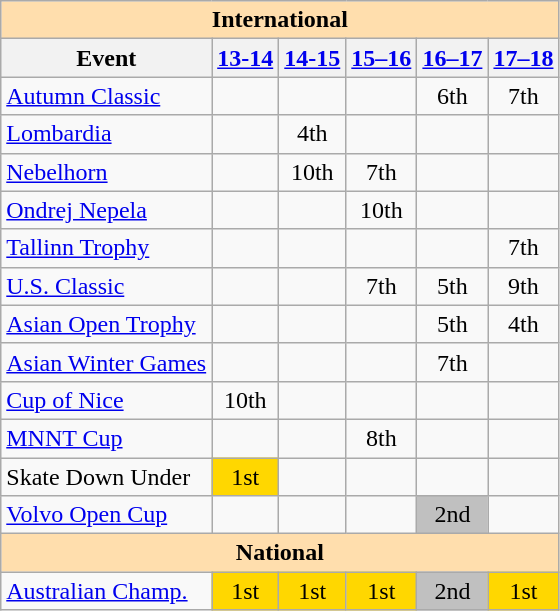<table class="wikitable" style="text-align:center">
<tr>
<th colspan="6" style="background-color: #ffdead; " align="center">International</th>
</tr>
<tr>
<th>Event</th>
<th><a href='#'>13-14</a></th>
<th><a href='#'>14-15</a></th>
<th><a href='#'>15–16</a></th>
<th><a href='#'>16–17</a></th>
<th><a href='#'>17–18</a></th>
</tr>
<tr>
<td align=left> <a href='#'>Autumn Classic</a></td>
<td></td>
<td></td>
<td></td>
<td>6th</td>
<td>7th</td>
</tr>
<tr>
<td align=left> <a href='#'>Lombardia</a></td>
<td></td>
<td>4th</td>
<td></td>
<td></td>
<td></td>
</tr>
<tr>
<td align=left> <a href='#'>Nebelhorn</a></td>
<td></td>
<td>10th</td>
<td>7th</td>
<td></td>
<td></td>
</tr>
<tr>
<td align=left> <a href='#'>Ondrej Nepela</a></td>
<td></td>
<td></td>
<td>10th</td>
<td></td>
<td></td>
</tr>
<tr>
<td align=left> <a href='#'>Tallinn Trophy</a></td>
<td></td>
<td></td>
<td></td>
<td></td>
<td>7th</td>
</tr>
<tr>
<td align=left> <a href='#'>U.S. Classic</a></td>
<td></td>
<td></td>
<td>7th</td>
<td>5th</td>
<td>9th</td>
</tr>
<tr>
<td align=left><a href='#'>Asian Open Trophy</a></td>
<td></td>
<td></td>
<td></td>
<td>5th</td>
<td>4th</td>
</tr>
<tr>
<td align=left><a href='#'>Asian Winter Games</a></td>
<td></td>
<td></td>
<td></td>
<td>7th</td>
<td></td>
</tr>
<tr>
<td align=left><a href='#'>Cup of Nice</a></td>
<td>10th</td>
<td></td>
<td></td>
<td></td>
<td></td>
</tr>
<tr>
<td align=left><a href='#'>MNNT Cup</a></td>
<td></td>
<td></td>
<td>8th</td>
<td></td>
<td></td>
</tr>
<tr>
<td align=left>Skate Down Under</td>
<td bgcolor=gold>1st</td>
<td></td>
<td></td>
<td></td>
<td></td>
</tr>
<tr>
<td align=left><a href='#'>Volvo Open Cup</a></td>
<td></td>
<td></td>
<td></td>
<td bgcolor=silver>2nd</td>
<td></td>
</tr>
<tr>
<th colspan="6" style="background-color: #ffdead; " align="center">National</th>
</tr>
<tr>
<td align=left><a href='#'>Australian Champ.</a></td>
<td bgcolor=gold>1st</td>
<td bgcolor=gold>1st</td>
<td bgcolor=gold>1st</td>
<td bgcolor=silver>2nd</td>
<td bgcolor=gold>1st</td>
</tr>
</table>
